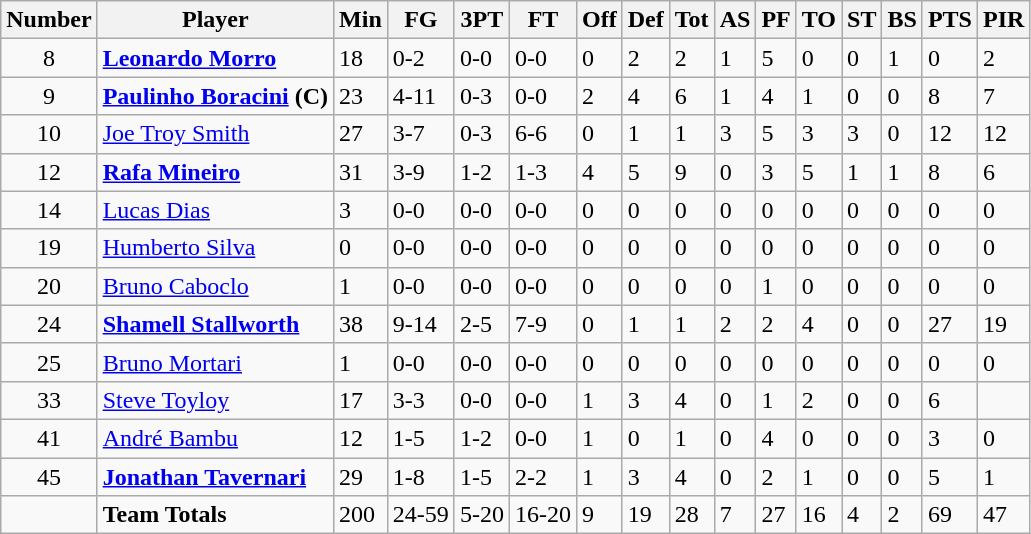<table class="wikitable">
<tr>
<th>Number</th>
<th>Player</th>
<th>Min</th>
<th>FG</th>
<th>3PT</th>
<th>FT</th>
<th>Off</th>
<th>Def</th>
<th>Tot</th>
<th>AS</th>
<th>PF</th>
<th>TO</th>
<th>ST</th>
<th>BS</th>
<th>PTS</th>
<th>PIR</th>
</tr>
<tr>
<td style="text-align: center;">8</td>
<td><strong><a href='#'>Leonardo Morro</a></strong></td>
<td>18</td>
<td>0-2</td>
<td>0-0</td>
<td>0-0</td>
<td>0</td>
<td>2</td>
<td>2</td>
<td>1</td>
<td>5</td>
<td>0</td>
<td>0</td>
<td>1</td>
<td>0</td>
<td>2</td>
</tr>
<tr>
<td style="text-align: center;">9</td>
<td><strong><a href='#'>Paulinho Boracini</a></strong> <strong>(C)</strong></td>
<td>23</td>
<td>4-11</td>
<td>0-3</td>
<td>0-0</td>
<td>2</td>
<td>4</td>
<td>6</td>
<td>1</td>
<td>4</td>
<td>1</td>
<td>0</td>
<td>0</td>
<td>8</td>
<td>7</td>
</tr>
<tr>
<td style="text-align: center;">10</td>
<td><a href='#'>Joe Troy Smith</a></td>
<td>27</td>
<td>3-7</td>
<td>0-3</td>
<td>6-6</td>
<td>0</td>
<td>1</td>
<td>1</td>
<td>3</td>
<td>5</td>
<td>3</td>
<td>3</td>
<td>0</td>
<td>12</td>
<td>12</td>
</tr>
<tr>
<td style="text-align: center;">12</td>
<td><strong><a href='#'>Rafa Mineiro</a></strong></td>
<td>31</td>
<td>3-9</td>
<td>1-2</td>
<td>1-3</td>
<td>4</td>
<td>5</td>
<td>9</td>
<td>0</td>
<td>3</td>
<td>5</td>
<td>1</td>
<td>1</td>
<td>8</td>
<td>6</td>
</tr>
<tr>
<td style="text-align: center;">14</td>
<td><a href='#'>Lucas Dias</a></td>
<td>3</td>
<td>0-0</td>
<td>0-0</td>
<td>0-0</td>
<td>0</td>
<td>0</td>
<td>0</td>
<td>0</td>
<td>0</td>
<td>0</td>
<td>0</td>
<td>0</td>
<td>0</td>
<td>0</td>
</tr>
<tr>
<td style="text-align: center;">19</td>
<td><a href='#'>Humberto Silva</a></td>
<td>0</td>
<td>0-0</td>
<td>0-0</td>
<td>0-0</td>
<td>0</td>
<td>0</td>
<td>0</td>
<td>0</td>
<td>0</td>
<td>0</td>
<td>0</td>
<td>0</td>
<td>0</td>
<td>0</td>
</tr>
<tr>
<td style="text-align: center;">20</td>
<td><a href='#'>Bruno Caboclo</a></td>
<td>1</td>
<td>0-0</td>
<td>0-0</td>
<td>0-0</td>
<td>0</td>
<td>0</td>
<td>0</td>
<td>0</td>
<td>1</td>
<td>0</td>
<td>0</td>
<td>0</td>
<td>0</td>
<td>0</td>
</tr>
<tr>
<td style="text-align: center;">24</td>
<td><strong><a href='#'>Shamell Stallworth</a></strong></td>
<td>38</td>
<td>9-14</td>
<td>2-5</td>
<td>7-9</td>
<td>0</td>
<td>1</td>
<td>1</td>
<td>2</td>
<td>2</td>
<td>4</td>
<td>0</td>
<td>0</td>
<td>27</td>
<td>19</td>
</tr>
<tr>
<td style="text-align: center;">25</td>
<td><a href='#'>Bruno Mortari</a></td>
<td>1</td>
<td>0-0</td>
<td>0-0</td>
<td>0-0</td>
<td>0</td>
<td>0</td>
<td>0</td>
<td>0</td>
<td>0</td>
<td>0</td>
<td>0</td>
<td>0</td>
<td>0</td>
<td>0</td>
</tr>
<tr>
<td style="text-align: center;">33</td>
<td><a href='#'>Steve Toyloy</a></td>
<td>17</td>
<td>3-3</td>
<td>0-0</td>
<td>0-0</td>
<td>1</td>
<td>3</td>
<td>4</td>
<td>0</td>
<td>1</td>
<td>2</td>
<td>0</td>
<td>0</td>
<td>6</td>
<td></td>
</tr>
<tr>
<td style="text-align: center;">41</td>
<td><a href='#'>André Bambu</a></td>
<td>12</td>
<td>1-5</td>
<td>1-2</td>
<td>0-0</td>
<td>1</td>
<td>0</td>
<td>1</td>
<td>0</td>
<td>4</td>
<td>0</td>
<td>0</td>
<td>0</td>
<td>3</td>
<td>0</td>
</tr>
<tr>
<td style="text-align: center;">45</td>
<td><strong><a href='#'>Jonathan Tavernari</a></strong></td>
<td>29</td>
<td>1-8</td>
<td>1-5</td>
<td>2-2</td>
<td>1</td>
<td>3</td>
<td>4</td>
<td>0</td>
<td>2</td>
<td>1</td>
<td>0</td>
<td>0</td>
<td>5</td>
<td>1</td>
</tr>
<tr>
<td></td>
<td><strong>Team Totals</strong></td>
<td>200</td>
<td>24-59</td>
<td>5-20</td>
<td>16-20</td>
<td>9</td>
<td>19</td>
<td>28</td>
<td>7</td>
<td>27</td>
<td>16</td>
<td>4</td>
<td>2</td>
<td>69</td>
<td>47</td>
</tr>
</table>
